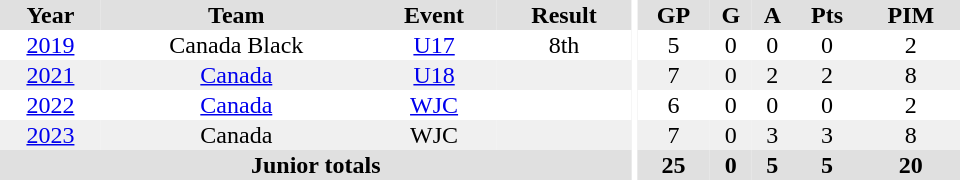<table border="0" cellpadding="1" cellspacing="0" ID="Table3" style="text-align:center; width:40em">
<tr bgcolor="#e0e0e0">
<th>Year</th>
<th>Team</th>
<th>Event</th>
<th>Result</th>
<th rowspan="99" bgcolor="#ffffff"></th>
<th>GP</th>
<th>G</th>
<th>A</th>
<th>Pts</th>
<th>PIM</th>
</tr>
<tr>
<td><a href='#'>2019</a></td>
<td>Canada Black</td>
<td><a href='#'>U17</a></td>
<td>8th</td>
<td>5</td>
<td>0</td>
<td>0</td>
<td>0</td>
<td>2</td>
</tr>
<tr bgcolor="#f0f0f0">
<td><a href='#'>2021</a></td>
<td><a href='#'>Canada</a></td>
<td><a href='#'>U18</a></td>
<td></td>
<td>7</td>
<td>0</td>
<td>2</td>
<td>2</td>
<td>8</td>
</tr>
<tr>
<td><a href='#'>2022</a></td>
<td><a href='#'>Canada</a></td>
<td><a href='#'>WJC</a></td>
<td></td>
<td>6</td>
<td>0</td>
<td>0</td>
<td>0</td>
<td>2</td>
</tr>
<tr bgcolor="#f0f0f0">
<td><a href='#'>2023</a></td>
<td>Canada</td>
<td>WJC</td>
<td></td>
<td>7</td>
<td>0</td>
<td>3</td>
<td>3</td>
<td>8</td>
</tr>
<tr bgcolor="#e0e0e0">
<th colspan="4">Junior totals</th>
<th>25</th>
<th>0</th>
<th>5</th>
<th>5</th>
<th>20</th>
</tr>
</table>
